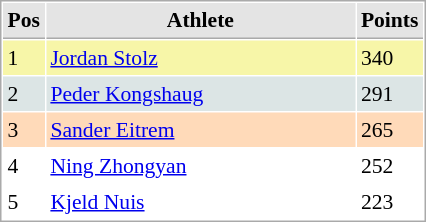<table cellspacing="1" cellpadding="3" style="border:1px solid #aaa; font-size:90%;">
<tr style="background:#e4e4e4;">
<th style="border-bottom:1px solid #aaa; width:10px;">Pos</th>
<th style="border-bottom:1px solid #aaa; width:200px;">Athlete</th>
<th style="border-bottom:1px solid #aaa; width:20px;">Points</th>
</tr>
<tr style="background:#f7f6a8;">
<td>1</td>
<td> <a href='#'>Jordan Stolz</a></td>
<td>340</td>
</tr>
<tr style="background:#dce5e5;">
<td>2</td>
<td> <a href='#'>Peder Kongshaug</a></td>
<td>291</td>
</tr>
<tr style="background:#ffdab9;">
<td>3</td>
<td> <a href='#'>Sander Eitrem</a></td>
<td>265</td>
</tr>
<tr>
<td>4</td>
<td> <a href='#'>Ning Zhongyan</a></td>
<td>252</td>
</tr>
<tr>
<td>5</td>
<td> <a href='#'>Kjeld Nuis</a></td>
<td>223</td>
</tr>
</table>
